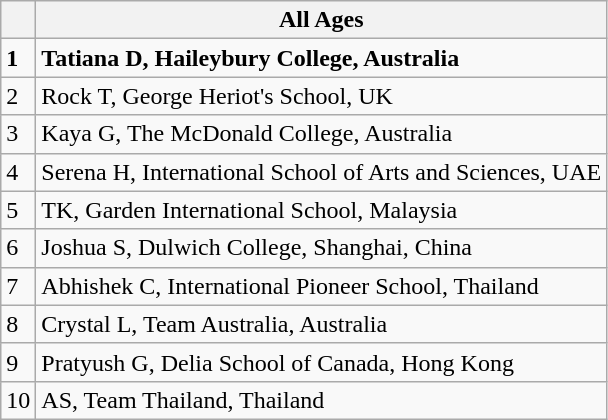<table class="wikitable sortable">
<tr>
<th></th>
<th><strong>All Ages</strong></th>
</tr>
<tr>
<td><strong>1</strong></td>
<td><strong>Tatiana D, Haileybury College, Australia</strong></td>
</tr>
<tr>
<td>2</td>
<td>Rock T, George Heriot's School, UK</td>
</tr>
<tr>
<td>3</td>
<td>Kaya G, The McDonald College, Australia</td>
</tr>
<tr>
<td>4</td>
<td>Serena H, International School of Arts and Sciences, UAE</td>
</tr>
<tr>
<td>5</td>
<td>TK, Garden International School, Malaysia</td>
</tr>
<tr>
<td>6</td>
<td>Joshua S, Dulwich College, Shanghai, China</td>
</tr>
<tr>
<td>7</td>
<td>Abhishek C, International Pioneer School, Thailand</td>
</tr>
<tr>
<td>8</td>
<td>Crystal L, Team Australia, Australia</td>
</tr>
<tr>
<td>9</td>
<td>Pratyush G, Delia School of Canada, Hong Kong</td>
</tr>
<tr>
<td>10</td>
<td>AS, Team Thailand, Thailand</td>
</tr>
</table>
